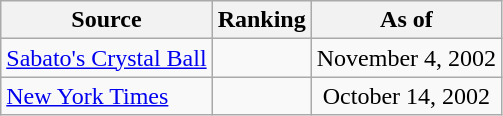<table class="wikitable" style="text-align:center">
<tr>
<th>Source</th>
<th>Ranking</th>
<th>As of</th>
</tr>
<tr>
<td align=left><a href='#'>Sabato's Crystal Ball</a></td>
<td></td>
<td>November 4, 2002</td>
</tr>
<tr>
<td align=left><a href='#'>New York Times</a></td>
<td></td>
<td>October 14, 2002</td>
</tr>
</table>
